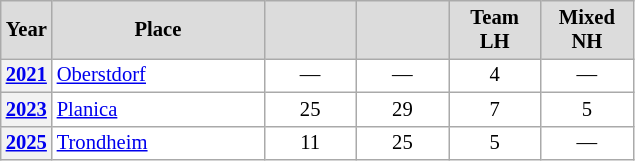<table class="wikitable plainrowheaders" style="background:#fff; font-size:86%; line-height:16px; border:gray solid 1px; border-collapse:collapse;">
<tr style="background:#ccc; text-align:center;">
<th scope="col" style="background:#dcdcdc; width:25px;">Year</th>
<th scope="col" style="background:#dcdcdc; width:135px;">Place</th>
<th scope="col" style="background:#dcdcdc; width:55px;"></th>
<th scope="col" style="background:#dcdcdc; width:55px;"></th>
<th scope="col" style="background:#dcdcdc; width:55px;">Team LH</th>
<th scope="col" style="background:#dcdcdc; width:55px;">Mixed NH</th>
</tr>
<tr>
<th scope=row align=center><a href='#'>2021</a></th>
<td> <a href='#'>Oberstdorf</a></td>
<td align=center>—</td>
<td align=center>—</td>
<td align=center>4</td>
<td align=center>—</td>
</tr>
<tr>
<th scope=row align=center><a href='#'>2023</a></th>
<td> <a href='#'>Planica</a></td>
<td align=center>25</td>
<td align=center>29</td>
<td align=center>7</td>
<td align=center>5</td>
</tr>
<tr>
<th scope=row align=center><a href='#'>2025</a></th>
<td> <a href='#'>Trondheim</a></td>
<td align=center>11</td>
<td align=center>25</td>
<td align=center>5</td>
<td align=center>—</td>
</tr>
</table>
